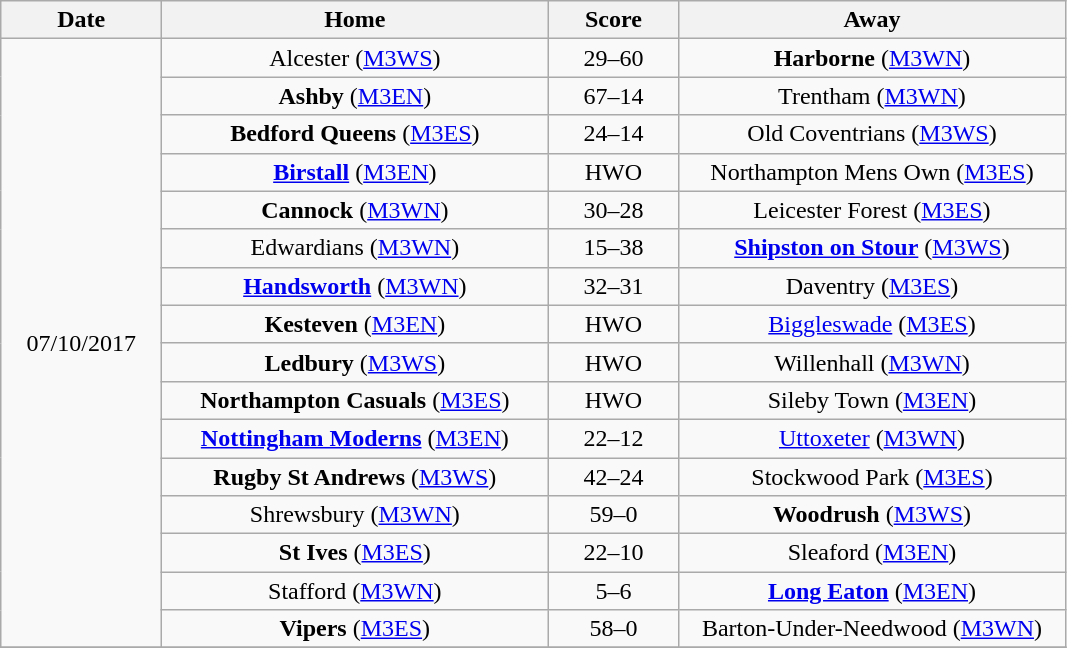<table class="wikitable" style="text-align: center">
<tr>
<th width=100>Date</th>
<th width=250>Home</th>
<th width=80>Score</th>
<th width=250>Away</th>
</tr>
<tr>
<td rowspan=16>07/10/2017</td>
<td>Alcester (<a href='#'>M3WS</a>)</td>
<td>29–60</td>
<td><strong>Harborne</strong> (<a href='#'>M3WN</a>)</td>
</tr>
<tr>
<td><strong>Ashby</strong> (<a href='#'>M3EN</a>)</td>
<td>67–14</td>
<td>Trentham (<a href='#'>M3WN</a>)</td>
</tr>
<tr>
<td><strong>Bedford Queens</strong> (<a href='#'>M3ES</a>)</td>
<td>24–14</td>
<td>Old Coventrians (<a href='#'>M3WS</a>)</td>
</tr>
<tr>
<td><strong><a href='#'>Birstall</a></strong> (<a href='#'>M3EN</a>)</td>
<td>HWO</td>
<td>Northampton Mens Own (<a href='#'>M3ES</a>)</td>
</tr>
<tr>
<td><strong>Cannock</strong> (<a href='#'>M3WN</a>)</td>
<td>30–28</td>
<td>Leicester Forest (<a href='#'>M3ES</a>)</td>
</tr>
<tr>
<td>Edwardians (<a href='#'>M3WN</a>)</td>
<td>15–38</td>
<td><strong><a href='#'>Shipston on Stour</a></strong> (<a href='#'>M3WS</a>)</td>
</tr>
<tr>
<td><strong><a href='#'>Handsworth</a></strong> (<a href='#'>M3WN</a>)</td>
<td>32–31</td>
<td>Daventry (<a href='#'>M3ES</a>)</td>
</tr>
<tr>
<td><strong>Kesteven</strong> (<a href='#'>M3EN</a>)</td>
<td>HWO</td>
<td><a href='#'>Biggleswade</a> (<a href='#'>M3ES</a>)</td>
</tr>
<tr>
<td><strong>Ledbury</strong> (<a href='#'>M3WS</a>)</td>
<td>HWO</td>
<td>Willenhall (<a href='#'>M3WN</a>)</td>
</tr>
<tr>
<td><strong>Northampton Casuals</strong> (<a href='#'>M3ES</a>)</td>
<td>HWO</td>
<td>Sileby Town (<a href='#'>M3EN</a>)</td>
</tr>
<tr>
<td><strong><a href='#'>Nottingham Moderns</a></strong> (<a href='#'>M3EN</a>)</td>
<td>22–12</td>
<td><a href='#'>Uttoxeter</a> (<a href='#'>M3WN</a>)</td>
</tr>
<tr>
<td><strong>Rugby St Andrews</strong> (<a href='#'>M3WS</a>)</td>
<td>42–24</td>
<td>Stockwood Park (<a href='#'>M3ES</a>)</td>
</tr>
<tr>
<td>Shrewsbury (<a href='#'>M3WN</a>)</td>
<td>59–0</td>
<td><strong>Woodrush</strong> (<a href='#'>M3WS</a>)</td>
</tr>
<tr>
<td><strong>St Ives</strong> (<a href='#'>M3ES</a>)</td>
<td>22–10</td>
<td>Sleaford (<a href='#'>M3EN</a>)</td>
</tr>
<tr>
<td>Stafford (<a href='#'>M3WN</a>)</td>
<td>5–6</td>
<td><strong><a href='#'>Long Eaton</a></strong> (<a href='#'>M3EN</a>)</td>
</tr>
<tr>
<td><strong>Vipers</strong> (<a href='#'>M3ES</a>)</td>
<td>58–0</td>
<td>Barton-Under-Needwood (<a href='#'>M3WN</a>)</td>
</tr>
<tr>
</tr>
</table>
